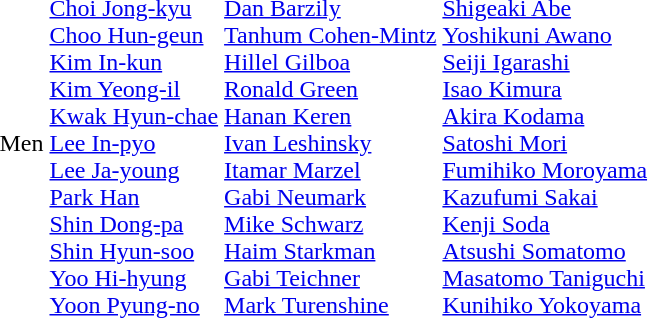<table>
<tr>
<td>Men<br></td>
<td><br><a href='#'>Choi Jong-kyu</a><br><a href='#'>Choo Hun-geun</a><br><a href='#'>Kim In-kun</a><br><a href='#'>Kim Yeong-il</a><br><a href='#'>Kwak Hyun-chae</a><br><a href='#'>Lee In-pyo</a><br><a href='#'>Lee Ja-young</a><br><a href='#'>Park Han</a><br><a href='#'>Shin Dong-pa</a><br><a href='#'>Shin Hyun-soo</a><br><a href='#'>Yoo Hi-hyung</a><br><a href='#'>Yoon Pyung-no</a></td>
<td><br><a href='#'>Dan Barzily</a><br><a href='#'>Tanhum Cohen-Mintz</a><br><a href='#'>Hillel Gilboa</a><br><a href='#'>Ronald Green</a><br><a href='#'>Hanan Keren</a><br><a href='#'>Ivan Leshinsky</a><br><a href='#'>Itamar Marzel</a><br><a href='#'>Gabi Neumark</a><br><a href='#'>Mike Schwarz</a><br><a href='#'>Haim Starkman</a><br><a href='#'>Gabi Teichner</a><br><a href='#'>Mark Turenshine</a></td>
<td><br><a href='#'>Shigeaki Abe</a><br><a href='#'>Yoshikuni Awano</a><br><a href='#'>Seiji Igarashi</a><br><a href='#'>Isao Kimura</a><br><a href='#'>Akira Kodama</a><br><a href='#'>Satoshi Mori</a><br><a href='#'>Fumihiko Moroyama</a><br><a href='#'>Kazufumi Sakai</a><br><a href='#'>Kenji Soda</a><br><a href='#'>Atsushi Somatomo</a><br><a href='#'>Masatomo Taniguchi</a><br><a href='#'>Kunihiko Yokoyama</a></td>
</tr>
</table>
